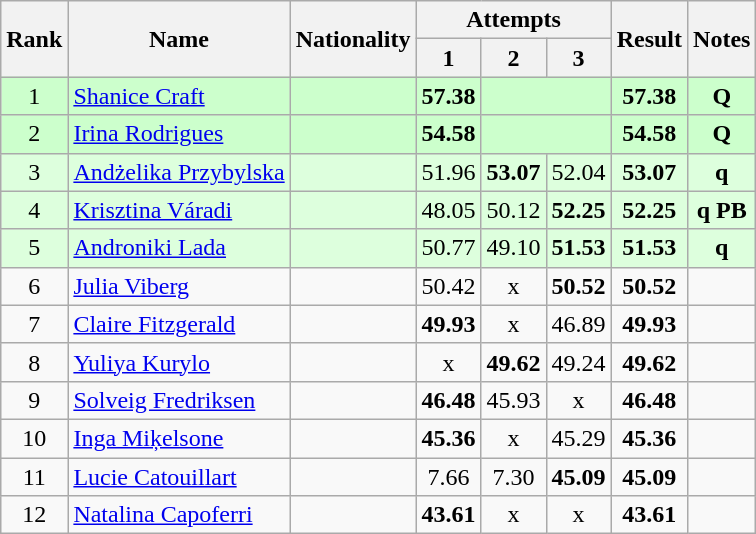<table class="wikitable sortable" style="text-align:center">
<tr>
<th rowspan=2>Rank</th>
<th rowspan=2>Name</th>
<th rowspan=2>Nationality</th>
<th colspan=3>Attempts</th>
<th rowspan=2>Result</th>
<th rowspan=2>Notes</th>
</tr>
<tr>
<th>1</th>
<th>2</th>
<th>3</th>
</tr>
<tr bgcolor=ccffcc>
<td>1</td>
<td align=left><a href='#'>Shanice Craft</a></td>
<td align=left></td>
<td><strong>57.38</strong></td>
<td colspan=2></td>
<td><strong>57.38</strong></td>
<td><strong>Q</strong></td>
</tr>
<tr bgcolor=ccffcc>
<td>2</td>
<td align=left><a href='#'>Irina Rodrigues</a></td>
<td align=left></td>
<td><strong>54.58</strong></td>
<td colspan=2></td>
<td><strong>54.58</strong></td>
<td><strong>Q</strong></td>
</tr>
<tr bgcolor=ddffdd>
<td>3</td>
<td align=left><a href='#'>Andżelika Przybylska</a></td>
<td align=left></td>
<td>51.96</td>
<td><strong>53.07</strong></td>
<td>52.04</td>
<td><strong>53.07</strong></td>
<td><strong>q</strong></td>
</tr>
<tr bgcolor=ddffdd>
<td>4</td>
<td align=left><a href='#'>Krisztina Váradi</a></td>
<td align=left></td>
<td>48.05</td>
<td>50.12</td>
<td><strong>52.25</strong></td>
<td><strong>52.25</strong></td>
<td><strong>q PB</strong></td>
</tr>
<tr bgcolor=ddffdd>
<td>5</td>
<td align=left><a href='#'>Androniki Lada</a></td>
<td align=left></td>
<td>50.77</td>
<td>49.10</td>
<td><strong>51.53</strong></td>
<td><strong>51.53</strong></td>
<td><strong>q</strong></td>
</tr>
<tr>
<td>6</td>
<td align=left><a href='#'>Julia Viberg</a></td>
<td align=left></td>
<td>50.42</td>
<td>x</td>
<td><strong>50.52</strong></td>
<td><strong>50.52</strong></td>
<td></td>
</tr>
<tr>
<td>7</td>
<td align=left><a href='#'>Claire Fitzgerald</a></td>
<td align=left></td>
<td><strong>49.93</strong></td>
<td>x</td>
<td>46.89</td>
<td><strong>49.93</strong></td>
<td></td>
</tr>
<tr>
<td>8</td>
<td align=left><a href='#'>Yuliya Kurylo</a></td>
<td align=left></td>
<td>x</td>
<td><strong>49.62</strong></td>
<td>49.24</td>
<td><strong>49.62</strong></td>
<td></td>
</tr>
<tr>
<td>9</td>
<td align=left><a href='#'>Solveig Fredriksen</a></td>
<td align=left></td>
<td><strong>46.48</strong></td>
<td>45.93</td>
<td>x</td>
<td><strong>46.48</strong></td>
<td></td>
</tr>
<tr>
<td>10</td>
<td align=left><a href='#'>Inga Miķelsone</a></td>
<td align=left></td>
<td><strong>45.36</strong></td>
<td>x</td>
<td>45.29</td>
<td><strong>45.36</strong></td>
<td></td>
</tr>
<tr>
<td>11</td>
<td align=left><a href='#'>Lucie Catouillart</a></td>
<td align=left></td>
<td>7.66</td>
<td>7.30</td>
<td><strong>45.09</strong></td>
<td><strong>45.09</strong></td>
<td></td>
</tr>
<tr>
<td>12</td>
<td align=left><a href='#'>Natalina Capoferri</a></td>
<td align=left></td>
<td><strong>43.61</strong></td>
<td>x</td>
<td>x</td>
<td><strong>43.61</strong></td>
<td></td>
</tr>
</table>
